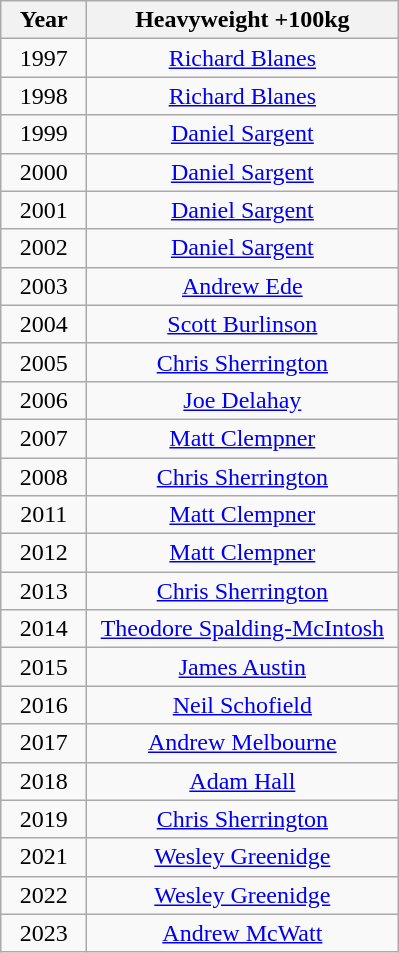<table class="wikitable" style="text-align:center">
<tr>
<th width=50>Year</th>
<th width=200>Heavyweight +100kg</th>
</tr>
<tr>
<td>1997</td>
<td><a href='#'>Richard Blanes</a></td>
</tr>
<tr>
<td>1998</td>
<td><a href='#'>Richard Blanes</a></td>
</tr>
<tr>
<td>1999</td>
<td><a href='#'>Daniel Sargent</a></td>
</tr>
<tr>
<td>2000</td>
<td><a href='#'>Daniel Sargent</a></td>
</tr>
<tr>
<td>2001</td>
<td><a href='#'>Daniel Sargent</a></td>
</tr>
<tr>
<td>2002</td>
<td><a href='#'>Daniel Sargent</a></td>
</tr>
<tr>
<td>2003</td>
<td><a href='#'>Andrew Ede</a></td>
</tr>
<tr>
<td>2004</td>
<td><a href='#'>Scott Burlinson</a></td>
</tr>
<tr>
<td>2005</td>
<td><a href='#'>Chris Sherrington</a></td>
</tr>
<tr>
<td>2006</td>
<td><a href='#'>Joe Delahay</a></td>
</tr>
<tr>
<td>2007</td>
<td><a href='#'>Matt Clempner</a></td>
</tr>
<tr>
<td>2008</td>
<td><a href='#'>Chris Sherrington</a></td>
</tr>
<tr>
<td>2011</td>
<td><a href='#'>Matt Clempner</a></td>
</tr>
<tr>
<td>2012</td>
<td><a href='#'>Matt Clempner</a></td>
</tr>
<tr>
<td>2013</td>
<td><a href='#'>Chris Sherrington</a></td>
</tr>
<tr>
<td>2014</td>
<td><a href='#'>Theodore Spalding-McIntosh</a></td>
</tr>
<tr>
<td>2015</td>
<td><a href='#'>James Austin</a></td>
</tr>
<tr>
<td>2016</td>
<td><a href='#'>Neil Schofield</a></td>
</tr>
<tr>
<td>2017</td>
<td><a href='#'>Andrew Melbourne</a></td>
</tr>
<tr>
<td>2018</td>
<td><a href='#'>Adam Hall</a></td>
</tr>
<tr>
<td>2019</td>
<td><a href='#'>Chris Sherrington</a></td>
</tr>
<tr>
<td>2021</td>
<td><a href='#'>Wesley Greenidge</a></td>
</tr>
<tr>
<td>2022</td>
<td><a href='#'>Wesley Greenidge</a></td>
</tr>
<tr>
<td>2023</td>
<td><a href='#'>Andrew McWatt</a></td>
</tr>
</table>
